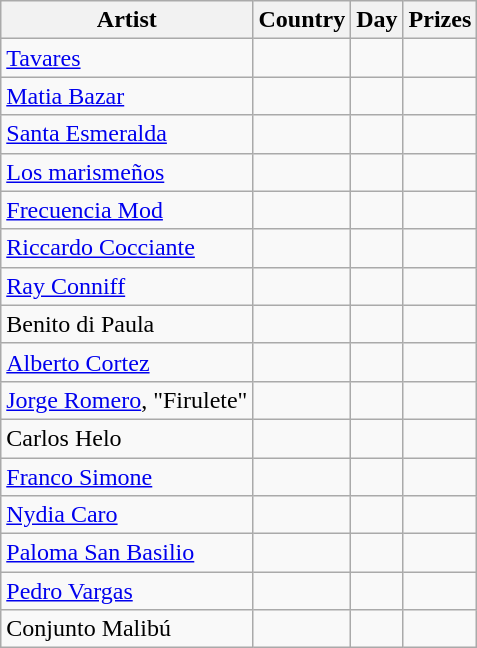<table class="wikitable">
<tr>
<th>Artist</th>
<th>Country</th>
<th>Day</th>
<th>Prizes</th>
</tr>
<tr>
<td><a href='#'>Tavares</a></td>
<td></td>
<td></td>
<td></td>
</tr>
<tr>
<td><a href='#'>Matia Bazar</a></td>
<td></td>
<td></td>
<td></td>
</tr>
<tr>
<td><a href='#'>Santa Esmeralda</a></td>
<td></td>
<td></td>
<td></td>
</tr>
<tr>
<td><a href='#'>Los marismeños</a></td>
<td></td>
<td></td>
<td></td>
</tr>
<tr>
<td><a href='#'>Frecuencia Mod</a></td>
<td></td>
<td></td>
<td></td>
</tr>
<tr>
<td><a href='#'>Riccardo Cocciante</a></td>
<td></td>
<td></td>
<td></td>
</tr>
<tr>
<td><a href='#'>Ray Conniff</a></td>
<td></td>
<td></td>
<td></td>
</tr>
<tr>
<td>Benito di Paula</td>
<td></td>
<td></td>
<td></td>
</tr>
<tr>
<td><a href='#'>Alberto Cortez</a></td>
<td></td>
<td></td>
<td></td>
</tr>
<tr>
<td><a href='#'>Jorge Romero</a>, "Firulete"</td>
<td></td>
<td></td>
<td></td>
</tr>
<tr>
<td>Carlos Helo</td>
<td></td>
<td></td>
<td></td>
</tr>
<tr>
<td><a href='#'>Franco Simone</a></td>
<td></td>
<td></td>
<td></td>
</tr>
<tr>
<td><a href='#'>Nydia Caro</a></td>
<td></td>
<td></td>
<td></td>
</tr>
<tr>
<td><a href='#'>Paloma San Basilio</a></td>
<td></td>
<td></td>
<td></td>
</tr>
<tr>
<td><a href='#'>Pedro Vargas</a></td>
<td></td>
<td></td>
<td></td>
</tr>
<tr>
<td>Conjunto Malibú</td>
<td></td>
<td></td>
<td></td>
</tr>
</table>
